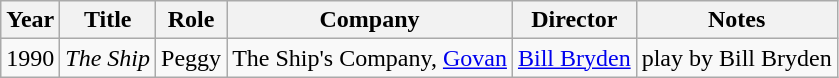<table class="wikitable">
<tr>
<th>Year</th>
<th>Title</th>
<th>Role</th>
<th>Company</th>
<th>Director</th>
<th>Notes</th>
</tr>
<tr>
<td>1990</td>
<td><em>The Ship</em></td>
<td>Peggy</td>
<td>The Ship's Company, <a href='#'>Govan</a></td>
<td><a href='#'>Bill Bryden</a></td>
<td>play by Bill Bryden</td>
</tr>
</table>
